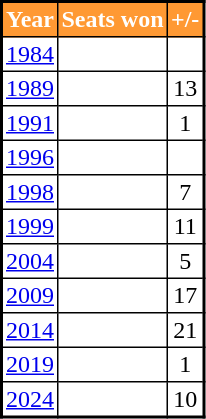<table class="sortable" cellspacing="0" cellpadding="2" border="1" style="border-collapse: collapse; border: 2px #000000 solid; font-size: x-big; width=">
<tr>
<th style="background-color:#FF9933; color:white">Year</th>
<th style="background-color:#FF9933; color:white">Seats won</th>
<th style="background-color:#FF9933; color:white">+/-</th>
</tr>
<tr style="text-align:center;">
<td><a href='#'>1984</a></td>
<td></td>
<td></td>
</tr>
<tr style="text-align:center;">
<td><a href='#'>1989</a></td>
<td></td>
<td> 13</td>
</tr>
<tr style="text-align:center;">
<td><a href='#'>1991</a></td>
<td></td>
<td> 1</td>
</tr>
<tr style="text-align:center;">
<td><a href='#'>1996</a></td>
<td></td>
<td></td>
</tr>
<tr style="text-align:center;">
<td><a href='#'>1998</a></td>
<td></td>
<td> 7</td>
</tr>
<tr style="text-align:center;">
<td><a href='#'>1999</a></td>
<td></td>
<td> 11</td>
</tr>
<tr style="text-align:center;">
<td><a href='#'>2004</a></td>
<td></td>
<td> 5</td>
</tr>
<tr style="text-align:center;">
<td><a href='#'>2009</a></td>
<td></td>
<td> 17</td>
</tr>
<tr style="text-align:center;">
<td><a href='#'>2014</a></td>
<td></td>
<td> 21</td>
</tr>
<tr style="text-align:center;">
<td><a href='#'>2019</a></td>
<td></td>
<td> 1</td>
</tr>
<tr style="text-align:center;">
<td><a href='#'>2024</a></td>
<td></td>
<td> 10</td>
</tr>
</table>
